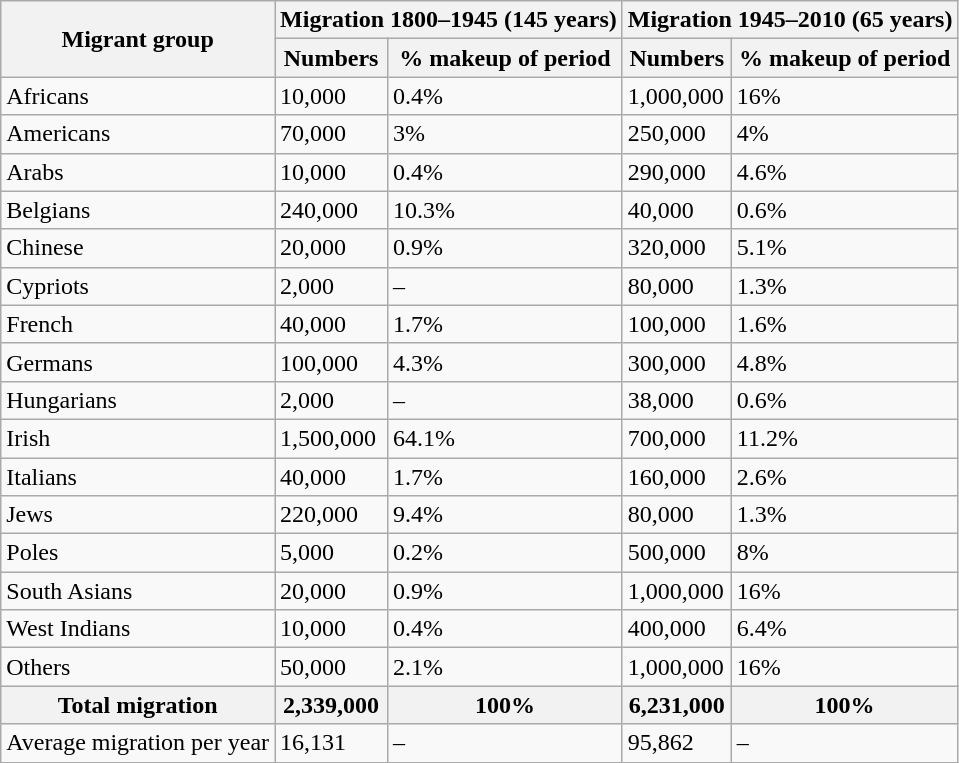<table class="wikitable">
<tr>
<th rowspan="2">Migrant group</th>
<th colspan="2">Migration 1800–1945 (145 years)</th>
<th colspan="2">Migration 1945–2010 (65 years)</th>
</tr>
<tr>
<th>Numbers</th>
<th>% makeup of period</th>
<th>Numbers</th>
<th>% makeup of period</th>
</tr>
<tr>
<td>Africans</td>
<td>10,000</td>
<td>0.4%</td>
<td>1,000,000</td>
<td>16%</td>
</tr>
<tr>
<td>Americans</td>
<td>70,000</td>
<td>3%</td>
<td>250,000</td>
<td>4%</td>
</tr>
<tr>
<td>Arabs</td>
<td>10,000</td>
<td>0.4%</td>
<td>290,000</td>
<td>4.6%</td>
</tr>
<tr>
<td>Belgians</td>
<td>240,000</td>
<td>10.3%</td>
<td>40,000</td>
<td>0.6%</td>
</tr>
<tr>
<td>Chinese</td>
<td>20,000</td>
<td>0.9%</td>
<td>320,000</td>
<td>5.1%</td>
</tr>
<tr>
<td>Cypriots</td>
<td>2,000</td>
<td>–</td>
<td>80,000</td>
<td>1.3%</td>
</tr>
<tr>
<td>French</td>
<td>40,000</td>
<td>1.7%</td>
<td>100,000</td>
<td>1.6%</td>
</tr>
<tr>
<td>Germans</td>
<td>100,000</td>
<td>4.3%</td>
<td>300,000</td>
<td>4.8%</td>
</tr>
<tr>
<td>Hungarians</td>
<td>2,000</td>
<td>–</td>
<td>38,000</td>
<td>0.6%</td>
</tr>
<tr>
<td>Irish</td>
<td>1,500,000</td>
<td>64.1%</td>
<td>700,000</td>
<td>11.2%</td>
</tr>
<tr>
<td>Italians</td>
<td>40,000</td>
<td>1.7%</td>
<td>160,000</td>
<td>2.6%</td>
</tr>
<tr>
<td>Jews</td>
<td>220,000</td>
<td>9.4%</td>
<td>80,000</td>
<td>1.3%</td>
</tr>
<tr>
<td>Poles</td>
<td>5,000</td>
<td>0.2%</td>
<td>500,000</td>
<td>8%</td>
</tr>
<tr>
<td>South Asians</td>
<td>20,000</td>
<td>0.9%</td>
<td>1,000,000</td>
<td>16%</td>
</tr>
<tr>
<td>West Indians</td>
<td>10,000</td>
<td>0.4%</td>
<td>400,000</td>
<td>6.4%</td>
</tr>
<tr>
<td>Others</td>
<td>50,000</td>
<td>2.1%</td>
<td>1,000,000</td>
<td>16%</td>
</tr>
<tr>
<th>Total migration</th>
<th>2,339,000</th>
<th>100%</th>
<th>6,231,000</th>
<th>100%</th>
</tr>
<tr>
<td>Average migration per year</td>
<td>16,131</td>
<td>–</td>
<td>95,862</td>
<td>–</td>
</tr>
</table>
